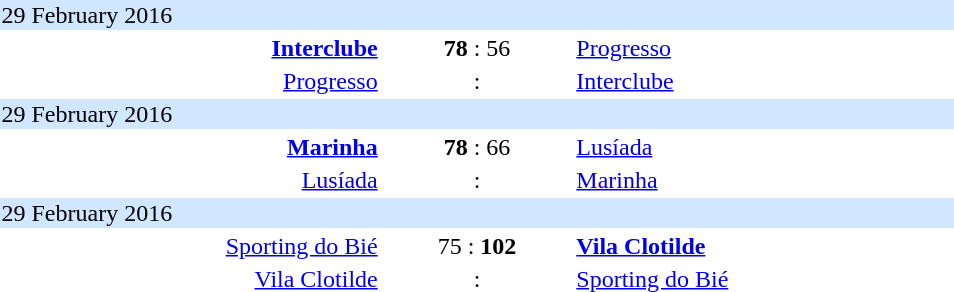<table style="text-align:center; width:40em">
<tr align="left" bgcolor=#D0E7FF>
<td colspan=4>29 February 2016</td>
</tr>
<tr>
<td align="right" width=40%><strong><a href='#'>Interclube</a></strong></td>
<td><strong>78</strong> : 56</td>
<td align=left width=40%><a href='#'>Progresso</a></td>
</tr>
<tr>
<td align="right"><a href='#'>Progresso</a></td>
<td>:</td>
<td align=left><a href='#'>Interclube</a></td>
</tr>
<tr align="left" bgcolor=#D0E7FF>
<td colspan=4>29 February 2016</td>
</tr>
<tr>
<td align="right"><strong><a href='#'>Marinha</a></strong></td>
<td><strong>78</strong> : 66</td>
<td align=left><a href='#'>Lusíada</a></td>
</tr>
<tr>
<td align="right"><a href='#'>Lusíada</a></td>
<td>:</td>
<td align=left><a href='#'>Marinha</a></td>
</tr>
<tr align="left" bgcolor=#D0E7FF>
<td colspan=4>29 February 2016</td>
</tr>
<tr>
<td align="right"><a href='#'>Sporting do Bié</a></td>
<td>75 : <strong>102</strong></td>
<td align=left><strong><a href='#'>Vila Clotilde</a></strong></td>
</tr>
<tr>
<td align="right"><a href='#'>Vila Clotilde</a></td>
<td>:</td>
<td align=left><a href='#'>Sporting do Bié</a></td>
</tr>
</table>
